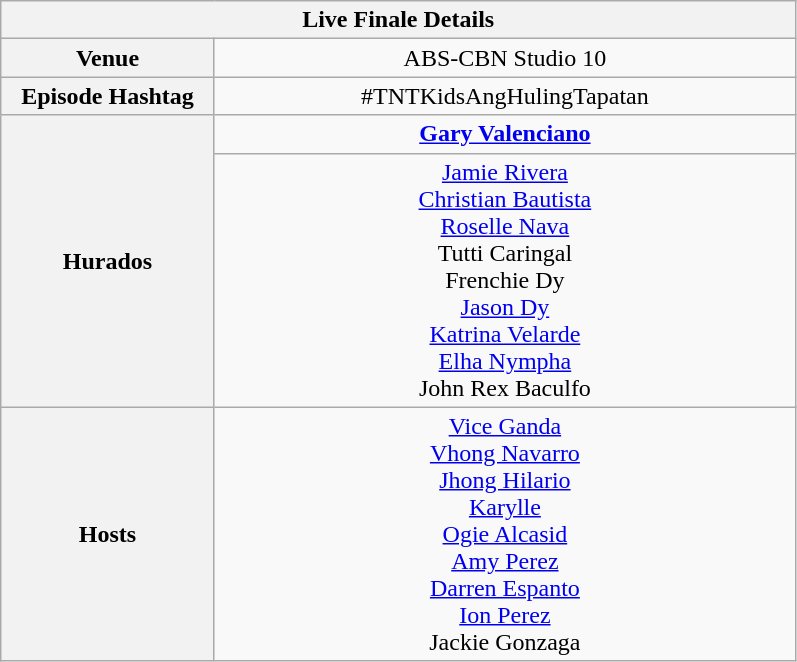<table class="wikitable mw-collapsible mw-collapsed" style="font-size:100%; width:42%">
<tr>
<th colspan="3">Live Finale Details</th>
</tr>
<tr>
<th width="12%">Venue</th>
<td colspan="1" align="center" width="30%">ABS-CBN Studio 10</td>
</tr>
<tr>
<th>Episode Hashtag</th>
<td colspan="1" align="center">#TNTKidsAngHulingTapatan</td>
</tr>
<tr>
<th rowspan="2">Hurados</th>
<td colspan="1" align="center"><strong><a href='#'>Gary Valenciano</a></strong></td>
</tr>
<tr>
<td align="center"><a href='#'>Jamie Rivera</a><br><a href='#'>Christian Bautista</a><br><a href='#'>Roselle Nava</a><br>Tutti Caringal<br>Frenchie Dy<br><a href='#'>Jason Dy</a><br><a href='#'>Katrina Velarde</a><br><a href='#'>Elha Nympha</a><br>John Rex Baculfo</td>
</tr>
<tr>
<th>Hosts</th>
<td colspan="1" align="center"><a href='#'>Vice Ganda</a><br><a href='#'>Vhong Navarro</a><br><a href='#'>Jhong Hilario</a><br><a href='#'>Karylle</a><br><a href='#'>Ogie Alcasid</a><br><a href='#'>Amy Perez</a><br><a href='#'>Darren Espanto</a><br><a href='#'>Ion Perez</a><br>Jackie Gonzaga</td>
</tr>
</table>
